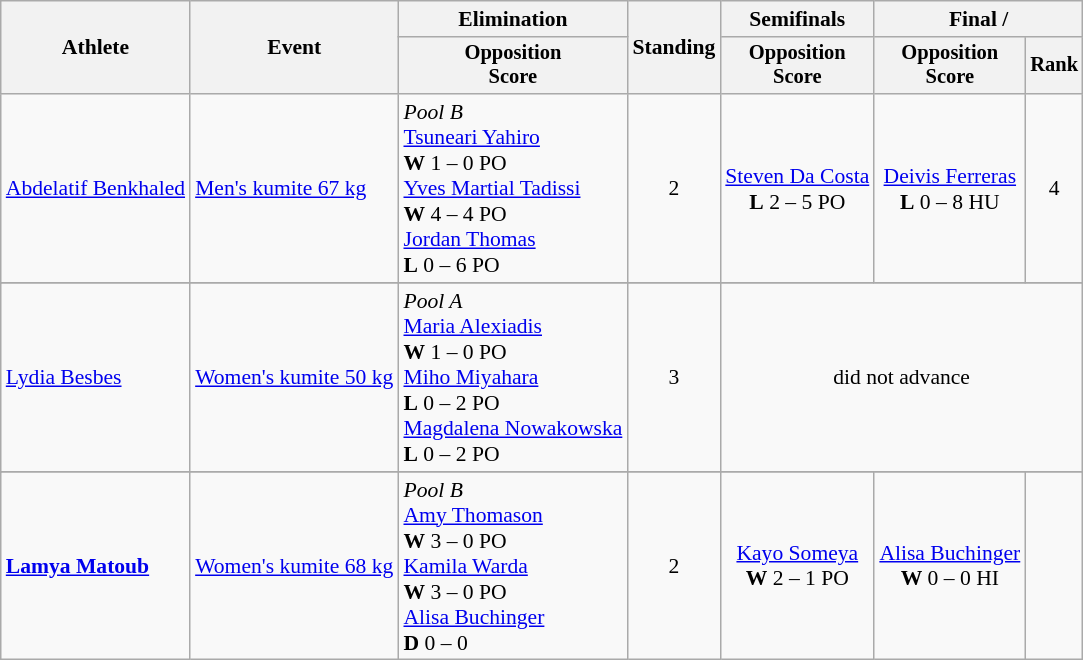<table class=wikitable style="font-size:90%">
<tr>
<th rowspan="2">Athlete</th>
<th rowspan="2">Event</th>
<th>Elimination</th>
<th rowspan="2">Standing</th>
<th>Semifinals</th>
<th colspan=2>Final / </th>
</tr>
<tr style="font-size:95%">
<th>Opposition<br>Score</th>
<th>Opposition<br>Score</th>
<th>Opposition<br>Score</th>
<th>Rank</th>
</tr>
<tr align=center>
<td align=left><a href='#'>Abdelatif Benkhaled</a></td>
<td align=left><a href='#'>Men's kumite 67 kg</a></td>
<td align=left><em>Pool B</em><br> <a href='#'>Tsuneari Yahiro</a><br><strong>W</strong> 1 – 0 PO<br> <a href='#'>Yves Martial Tadissi</a><br><strong>W</strong> 4 – 4 PO<br> <a href='#'>Jordan Thomas</a><br><strong>L</strong> 0 – 6 PO<br></td>
<td>2</td>
<td> <a href='#'>Steven Da Costa</a><br><strong>L</strong> 2 – 5 PO<br></td>
<td> <a href='#'>Deivis Ferreras</a><br><strong>L</strong> 0 – 8 HU</td>
<td>4</td>
</tr>
<tr>
</tr>
<tr align=center>
<td align=left><a href='#'>Lydia Besbes</a></td>
<td align=left><a href='#'>Women's kumite 50 kg</a></td>
<td align=left><em>Pool A</em><br> <a href='#'>Maria Alexiadis</a><br><strong>W</strong> 1 – 0 PO<br> <a href='#'>Miho Miyahara</a><br><strong>L</strong> 0 – 2 PO<br> <a href='#'>Magdalena Nowakowska</a><br><strong>L</strong> 0 – 2 PO<br></td>
<td>3</td>
<td colspan=4>did not advance</td>
</tr>
<tr>
</tr>
<tr align=center>
<td align=left><strong><a href='#'>Lamya Matoub</a></strong></td>
<td align=left><a href='#'>Women's kumite 68 kg</a></td>
<td align=left><em>Pool B</em><br> <a href='#'>Amy Thomason</a><br><strong>W</strong> 3 – 0 PO<br> <a href='#'>Kamila Warda</a><br><strong>W</strong> 3 – 0 PO<br> <a href='#'>Alisa Buchinger</a><br><strong>D</strong> 0 – 0 <br></td>
<td>2</td>
<td> <a href='#'>Kayo Someya</a><br><strong>W</strong> 2 – 1 PO<br></td>
<td> <a href='#'>Alisa Buchinger</a><br><strong>W</strong> 0 – 0 HI<br></td>
<td></td>
</tr>
</table>
